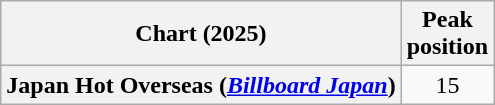<table class="wikitable plainrowheaders sortable" style="text-align:center">
<tr>
<th scope="col">Chart (2025)</th>
<th scope="col">Peak<br>position</th>
</tr>
<tr>
<th scope="row">Japan Hot Overseas (<em><a href='#'>Billboard Japan</a></em>)</th>
<td>15</td>
</tr>
</table>
